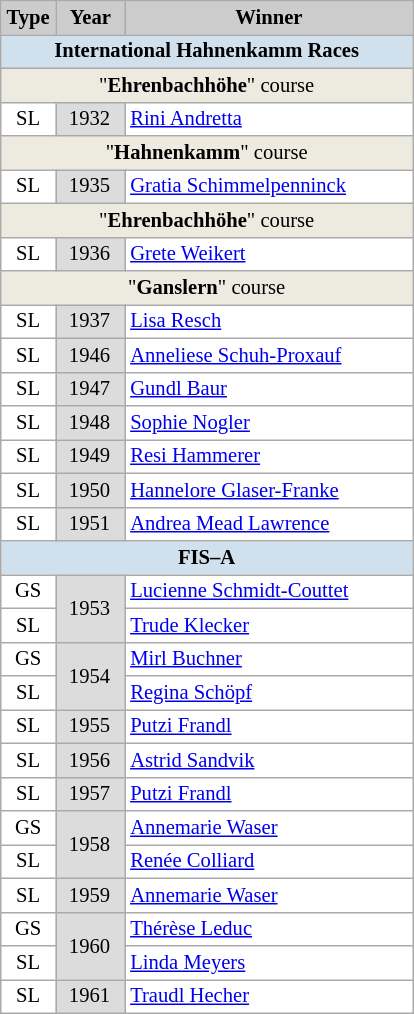<table class="wikitable" style="background:#fff; font-size:86%; line-height:16px; border:grey solid 1px; border-collapse:collapse;">
<tr>
<th style="background-color: #ccc;" width="30">Type</th>
<th style="background:#ccc;" width="40">Year</th>
<th style="background:#ccc;" width="185">Winner</th>
</tr>
<tr>
<td align="center" bgcolor="#d0e0ed" colspan="3"><strong>International Hahnenkamm Races</strong></td>
</tr>
<tr>
<td align="center" bgcolor="#EDEAE0" colspan="3">"<strong>Ehrenbachhöhe</strong>" course</td>
</tr>
<tr>
<td align=center>SL</td>
<td bgcolor=gainsboro align=right>1932  </td>
<td> <a href='#'>Rini Andretta</a></td>
</tr>
<tr>
<td align="center" bgcolor="#EDEAE0" colspan="6">"<strong>Hahnenkamm</strong>" course</td>
</tr>
<tr>
<td align=center>SL</td>
<td bgcolor=gainsboro align=right>1935  </td>
<td> <a href='#'>Gratia Schimmelpenninck</a></td>
</tr>
<tr>
<td align="center" bgcolor="#EDEAE0" colspan="3">"<strong>Ehrenbachhöhe</strong>" course</td>
</tr>
<tr>
<td align=center>SL</td>
<td bgcolor=gainsboro align=right>1936  </td>
<td> <a href='#'>Grete Weikert</a></td>
</tr>
<tr>
<td align="center" bgcolor="#EDEAE0" colspan="3">"<strong>Ganslern</strong>" course</td>
</tr>
<tr>
<td align=center>SL</td>
<td bgcolor=gainsboro align=right>1937  </td>
<td> <a href='#'>Lisa Resch</a></td>
</tr>
<tr>
<td align=center>SL</td>
<td bgcolor=gainsboro align=right>1946  </td>
<td> <a href='#'>Anneliese Schuh-Proxauf</a></td>
</tr>
<tr>
<td align=center>SL</td>
<td bgcolor=gainsboro align=right>1947  </td>
<td> <a href='#'>Gundl Baur</a></td>
</tr>
<tr>
<td align=center>SL</td>
<td bgcolor=gainsboro align=right>1948  </td>
<td> <a href='#'>Sophie Nogler</a></td>
</tr>
<tr>
<td align=center>SL</td>
<td bgcolor=gainsboro align=right>1949  </td>
<td> <a href='#'>Resi Hammerer</a></td>
</tr>
<tr>
<td align=center>SL</td>
<td bgcolor=gainsboro align=right>1950  </td>
<td> <a href='#'>Hannelore Glaser-Franke</a></td>
</tr>
<tr>
<td align=center>SL</td>
<td bgcolor=gainsboro align=right>1951  </td>
<td> <a href='#'>Andrea Mead Lawrence</a></td>
</tr>
<tr>
<td align="center" bgcolor="#d0e0ed" colspan="3"><strong>FIS–A</strong></td>
</tr>
<tr>
<td align=center>GS</td>
<td bgcolor=gainsboro align=right rowspan=2>1953  </td>
<td> <a href='#'>Lucienne Schmidt-Couttet</a></td>
</tr>
<tr>
<td align=center>SL</td>
<td> <a href='#'>Trude Klecker</a></td>
</tr>
<tr>
<td align=center>GS</td>
<td bgcolor=gainsboro align=right rowspan=2>1954  </td>
<td> <a href='#'>Mirl Buchner</a></td>
</tr>
<tr>
<td align=center>SL</td>
<td> <a href='#'>Regina Schöpf</a></td>
</tr>
<tr>
<td align=center>SL</td>
<td bgcolor=gainsboro align=right>1955  </td>
<td> <a href='#'>Putzi Frandl</a></td>
</tr>
<tr>
<td align=center>SL</td>
<td bgcolor=gainsboro align=right>1956  </td>
<td> <a href='#'>Astrid Sandvik</a></td>
</tr>
<tr>
<td align=center>SL</td>
<td bgcolor=gainsboro align=right>1957  </td>
<td> <a href='#'>Putzi Frandl</a></td>
</tr>
<tr>
<td align=center>GS</td>
<td bgcolor=gainsboro align=right rowspan=2>1958  </td>
<td> <a href='#'>Annemarie Waser</a></td>
</tr>
<tr>
<td align=center>SL</td>
<td> <a href='#'>Renée Colliard</a></td>
</tr>
<tr>
<td align=center>SL</td>
<td bgcolor=gainsboro align=right>1959  </td>
<td> <a href='#'>Annemarie Waser</a></td>
</tr>
<tr>
<td align=center>GS</td>
<td bgcolor=gainsboro align=right rowspan=2>1960  </td>
<td> <a href='#'>Thérèse Leduc</a></td>
</tr>
<tr>
<td align=center>SL</td>
<td> <a href='#'>Linda Meyers</a></td>
</tr>
<tr>
<td align=center>SL</td>
<td bgcolor=gainsboro align=right>1961  </td>
<td> <a href='#'>Traudl Hecher</a></td>
</tr>
</table>
